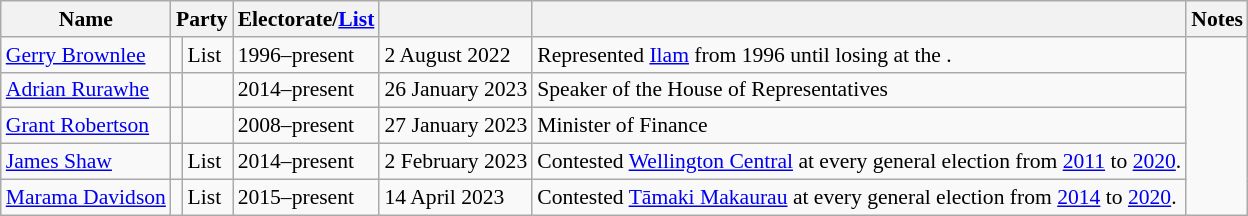<table class="wikitable sortable" style="font-size:90%;">
<tr>
<th>Name</th>
<th colspan=2>Party</th>
<th>Electorate/<a href='#'>List</a></th>
<th></th>
<th></th>
<th>Notes</th>
</tr>
<tr>
<td><a href='#'>Gerry Brownlee</a></td>
<td></td>
<td>List</td>
<td>1996–present</td>
<td>2 August 2022</td>
<td>Represented <a href='#'>Ilam</a> from 1996 until losing at the .</td>
</tr>
<tr>
<td><a href='#'>Adrian Rurawhe</a></td>
<td></td>
<td></td>
<td>2014–present</td>
<td>26 January 2023</td>
<td>Speaker of the House of Representatives</td>
</tr>
<tr>
<td><a href='#'>Grant Robertson</a></td>
<td></td>
<td></td>
<td>2008–present</td>
<td>27 January 2023</td>
<td>Minister of Finance</td>
</tr>
<tr>
<td><a href='#'>James Shaw</a></td>
<td></td>
<td>List</td>
<td>2014–present</td>
<td>2 February 2023</td>
<td>Contested <a href='#'>Wellington Central</a> at every general election from <a href='#'>2011</a> to <a href='#'>2020</a>.</td>
</tr>
<tr>
<td><a href='#'>Marama Davidson</a></td>
<td></td>
<td>List</td>
<td>2015–present</td>
<td>14 April 2023</td>
<td>Contested <a href='#'>Tāmaki Makaurau</a> at every general election from <a href='#'>2014</a> to <a href='#'>2020</a>.</td>
</tr>
</table>
